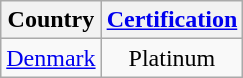<table class="wikitable sortable">
<tr>
<th>Country</th>
<th><a href='#'>Certification</a></th>
</tr>
<tr>
<td><a href='#'>Denmark</a></td>
<td style="text-align:center;">Platinum</td>
</tr>
</table>
